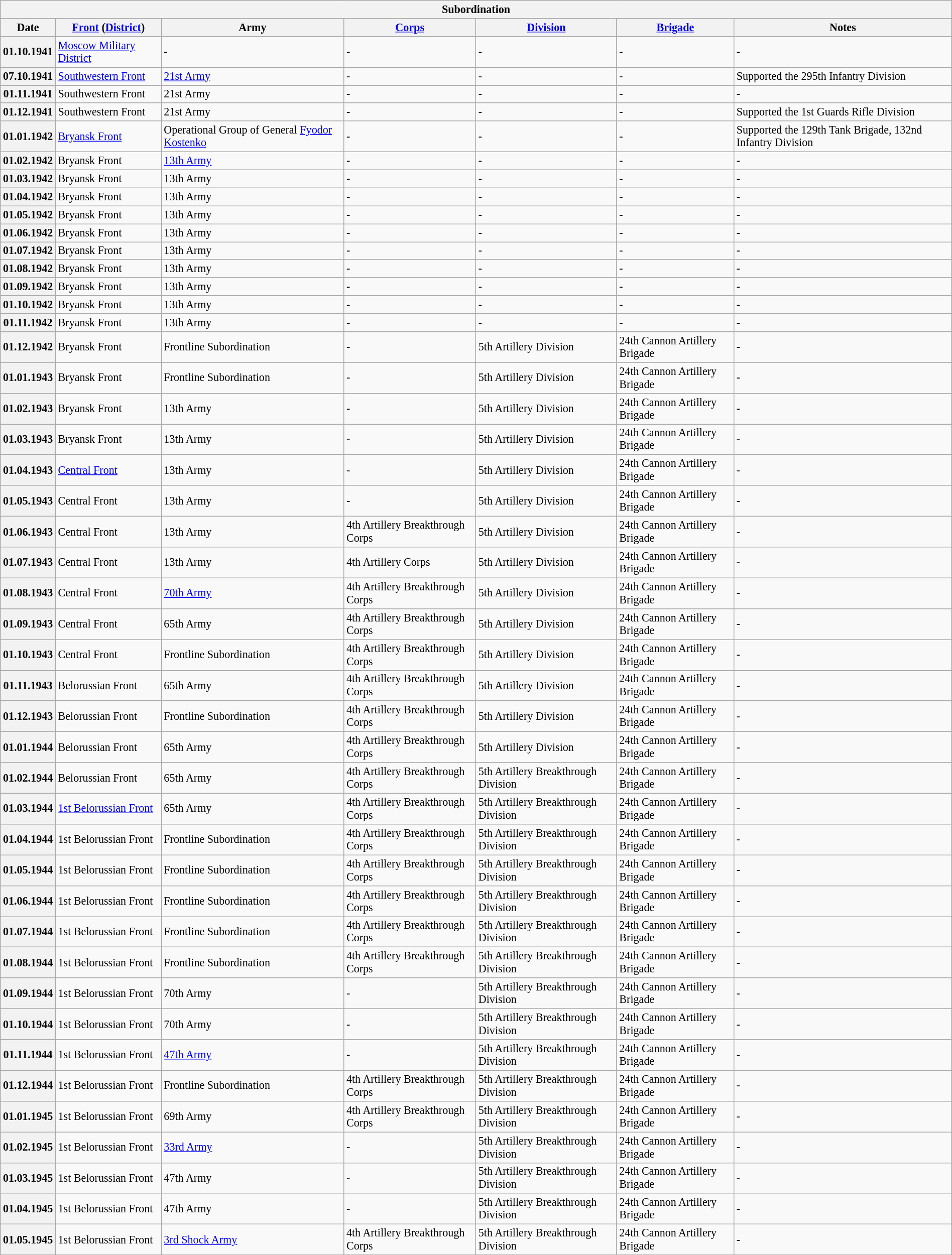<table width="100%" class="wikitable collapsible collapsed" style="font-size:92%;">
<tr>
<th colspan="7">Subordination</th>
</tr>
<tr>
<th>Date</th>
<th><a href='#'>Front</a> (<a href='#'>District</a>)</th>
<th>Army</th>
<th><a href='#'>Corps</a></th>
<th><a href='#'>Division</a></th>
<th><a href='#'>Brigade</a></th>
<th>Notes</th>
</tr>
<tr>
<th>01.10.1941</th>
<td><a href='#'>Moscow Military District</a></td>
<td>-</td>
<td>-</td>
<td>-</td>
<td>-</td>
<td>-</td>
</tr>
<tr>
<th>07.10.1941</th>
<td><a href='#'>Southwestern Front</a></td>
<td><a href='#'>21st Army</a></td>
<td>-</td>
<td>-</td>
<td>-</td>
<td>Supported the 295th Infantry Division</td>
</tr>
<tr>
<th>01.11.1941</th>
<td>Southwestern Front</td>
<td>21st Army</td>
<td>-</td>
<td>-</td>
<td>-</td>
<td>-</td>
</tr>
<tr>
<th>01.12.1941</th>
<td>Southwestern Front</td>
<td>21st Army</td>
<td>-</td>
<td>-</td>
<td>-</td>
<td>Supported the 1st Guards Rifle Division</td>
</tr>
<tr>
<th>01.01.1942</th>
<td><a href='#'>Bryansk Front</a></td>
<td>Operational Group of General <a href='#'>Fyodor Kostenko</a></td>
<td>-</td>
<td>-</td>
<td>-</td>
<td>Supported the 129th Tank Brigade, 132nd Infantry Division</td>
</tr>
<tr>
<th>01.02.1942</th>
<td>Bryansk Front</td>
<td><a href='#'>13th Army</a></td>
<td>-</td>
<td>-</td>
<td>-</td>
<td>-</td>
</tr>
<tr>
<th>01.03.1942</th>
<td>Bryansk Front</td>
<td>13th Army</td>
<td>-</td>
<td>-</td>
<td>-</td>
<td>-</td>
</tr>
<tr>
<th>01.04.1942</th>
<td>Bryansk Front</td>
<td>13th Army</td>
<td>-</td>
<td>-</td>
<td>-</td>
<td>-</td>
</tr>
<tr>
<th>01.05.1942</th>
<td>Bryansk Front</td>
<td>13th Army</td>
<td>-</td>
<td>-</td>
<td>-</td>
<td>-</td>
</tr>
<tr>
<th>01.06.1942</th>
<td>Bryansk Front</td>
<td>13th Army</td>
<td>-</td>
<td>-</td>
<td>-</td>
<td>-</td>
</tr>
<tr>
<th>01.07.1942</th>
<td>Bryansk Front</td>
<td>13th Army</td>
<td>-</td>
<td>-</td>
<td>-</td>
<td>-</td>
</tr>
<tr>
<th>01.08.1942</th>
<td>Bryansk Front</td>
<td>13th Army</td>
<td>-</td>
<td>-</td>
<td>-</td>
<td>-</td>
</tr>
<tr>
<th>01.09.1942</th>
<td>Bryansk Front</td>
<td>13th Army</td>
<td>-</td>
<td>-</td>
<td>-</td>
<td>-</td>
</tr>
<tr>
<th>01.10.1942</th>
<td>Bryansk Front</td>
<td>13th Army</td>
<td>-</td>
<td>-</td>
<td>-</td>
<td>-</td>
</tr>
<tr>
<th>01.11.1942</th>
<td>Bryansk Front</td>
<td>13th Army</td>
<td>-</td>
<td>-</td>
<td>-</td>
<td>-</td>
</tr>
<tr>
<th>01.12.1942</th>
<td>Bryansk Front</td>
<td>Frontline Subordination</td>
<td>-</td>
<td>5th Artillery Division</td>
<td>24th Cannon Artillery Brigade</td>
<td>-</td>
</tr>
<tr>
<th>01.01.1943</th>
<td>Bryansk Front</td>
<td>Frontline Subordination</td>
<td>-</td>
<td>5th Artillery Division</td>
<td>24th Cannon Artillery Brigade</td>
<td>-</td>
</tr>
<tr>
<th>01.02.1943</th>
<td>Bryansk Front</td>
<td>13th Army</td>
<td>-</td>
<td>5th Artillery Division</td>
<td>24th Cannon Artillery Brigade</td>
<td>-</td>
</tr>
<tr>
<th>01.03.1943</th>
<td>Bryansk Front</td>
<td>13th Army</td>
<td>-</td>
<td>5th Artillery Division</td>
<td>24th Cannon Artillery Brigade</td>
<td>-</td>
</tr>
<tr>
<th>01.04.1943</th>
<td><a href='#'>Central Front</a></td>
<td>13th Army</td>
<td>-</td>
<td>5th Artillery Division</td>
<td>24th Cannon Artillery Brigade</td>
<td>-</td>
</tr>
<tr>
<th>01.05.1943</th>
<td>Central Front</td>
<td>13th Army</td>
<td>-</td>
<td>5th Artillery Division</td>
<td>24th Cannon Artillery Brigade</td>
<td>-</td>
</tr>
<tr>
<th>01.06.1943</th>
<td>Central Front</td>
<td>13th Army</td>
<td>4th Artillery Breakthrough Corps</td>
<td>5th Artillery Division</td>
<td>24th Cannon Artillery Brigade</td>
<td>-</td>
</tr>
<tr>
<th>01.07.1943</th>
<td>Central Front</td>
<td>13th Army</td>
<td>4th Artillery Corps</td>
<td>5th Artillery Division</td>
<td>24th Cannon Artillery Brigade</td>
<td>-</td>
</tr>
<tr>
<th>01.08.1943</th>
<td>Central Front</td>
<td><a href='#'>70th Army</a></td>
<td>4th Artillery Breakthrough Corps</td>
<td>5th Artillery Division</td>
<td>24th Cannon Artillery Brigade</td>
<td>-</td>
</tr>
<tr>
<th>01.09.1943</th>
<td>Central Front</td>
<td>65th Army</td>
<td>4th Artillery Breakthrough Corps</td>
<td>5th Artillery Division</td>
<td>24th Cannon Artillery Brigade</td>
<td>-</td>
</tr>
<tr>
<th>01.10.1943</th>
<td>Central Front</td>
<td>Frontline Subordination</td>
<td>4th Artillery Breakthrough Corps</td>
<td>5th Artillery Division</td>
<td>24th Cannon Artillery Brigade</td>
<td>-</td>
</tr>
<tr>
</tr>
<tr>
<th>01.11.1943</th>
<td>Belorussian Front</td>
<td>65th Army</td>
<td>4th Artillery Breakthrough Corps</td>
<td>5th Artillery Division</td>
<td>24th Cannon Artillery Brigade</td>
<td>-</td>
</tr>
<tr>
<th>01.12.1943</th>
<td>Belorussian Front</td>
<td>Frontline Subordination</td>
<td>4th Artillery Breakthrough Corps</td>
<td>5th Artillery Division</td>
<td>24th Cannon Artillery Brigade</td>
<td>-</td>
</tr>
<tr>
<th>01.01.1944</th>
<td>Belorussian Front</td>
<td>65th Army</td>
<td>4th Artillery Breakthrough Corps</td>
<td>5th Artillery Division</td>
<td>24th Cannon Artillery Brigade</td>
<td>-</td>
</tr>
<tr>
<th>01.02.1944</th>
<td>Belorussian Front</td>
<td>65th Army</td>
<td>4th Artillery Breakthrough Corps</td>
<td>5th Artillery Breakthrough Division</td>
<td>24th Cannon Artillery Brigade</td>
<td>-</td>
</tr>
<tr>
<th>01.03.1944</th>
<td><a href='#'>1st Belorussian Front</a></td>
<td>65th Army</td>
<td>4th Artillery Breakthrough Corps</td>
<td>5th Artillery Breakthrough Division</td>
<td>24th Cannon Artillery Brigade</td>
<td>-</td>
</tr>
<tr>
<th>01.04.1944</th>
<td>1st Belorussian Front</td>
<td>Frontline Subordination</td>
<td>4th Artillery Breakthrough Corps</td>
<td>5th Artillery Breakthrough Division</td>
<td>24th Cannon Artillery Brigade</td>
<td>-</td>
</tr>
<tr>
<th>01.05.1944</th>
<td>1st Belorussian Front</td>
<td>Frontline Subordination</td>
<td>4th Artillery Breakthrough Corps</td>
<td>5th Artillery Breakthrough Division</td>
<td>24th Cannon Artillery Brigade</td>
<td>-</td>
</tr>
<tr>
<th>01.06.1944</th>
<td>1st Belorussian Front</td>
<td>Frontline Subordination</td>
<td>4th Artillery Breakthrough Corps</td>
<td>5th Artillery Breakthrough Division</td>
<td>24th Cannon Artillery Brigade</td>
<td>-</td>
</tr>
<tr>
<th>01.07.1944</th>
<td>1st Belorussian Front</td>
<td>Frontline Subordination</td>
<td>4th Artillery Breakthrough Corps</td>
<td>5th Artillery Breakthrough Division</td>
<td>24th Cannon Artillery Brigade</td>
<td>-</td>
</tr>
<tr>
<th>01.08.1944</th>
<td>1st Belorussian Front</td>
<td>Frontline Subordination</td>
<td>4th Artillery Breakthrough Corps</td>
<td>5th Artillery Breakthrough Division</td>
<td>24th Cannon Artillery Brigade</td>
<td>-</td>
</tr>
<tr>
<th>01.09.1944</th>
<td>1st Belorussian Front</td>
<td>70th Army</td>
<td>-</td>
<td>5th Artillery Breakthrough Division</td>
<td>24th Cannon Artillery Brigade</td>
<td>-</td>
</tr>
<tr>
<th>01.10.1944</th>
<td>1st Belorussian Front</td>
<td>70th Army</td>
<td>-</td>
<td>5th Artillery Breakthrough Division</td>
<td>24th Cannon Artillery Brigade</td>
<td>-</td>
</tr>
<tr>
<th>01.11.1944</th>
<td>1st Belorussian Front</td>
<td><a href='#'>47th Army</a></td>
<td>-</td>
<td>5th Artillery Breakthrough Division</td>
<td>24th Cannon Artillery Brigade</td>
<td>-</td>
</tr>
<tr>
<th>01.12.1944</th>
<td>1st Belorussian Front</td>
<td>Frontline Subordination</td>
<td>4th Artillery Breakthrough Corps</td>
<td>5th Artillery Breakthrough Division</td>
<td>24th Cannon Artillery Brigade</td>
<td>-</td>
</tr>
<tr>
<th>01.01.1945</th>
<td>1st Belorussian Front</td>
<td>69th Army</td>
<td>4th Artillery Breakthrough Corps</td>
<td>5th Artillery Breakthrough Division</td>
<td>24th Cannon Artillery Brigade</td>
<td>-</td>
</tr>
<tr>
<th>01.02.1945</th>
<td>1st Belorussian Front</td>
<td><a href='#'>33rd Army</a></td>
<td>-</td>
<td>5th Artillery Breakthrough Division</td>
<td>24th Cannon Artillery Brigade</td>
<td>-</td>
</tr>
<tr>
<th>01.03.1945</th>
<td>1st Belorussian Front</td>
<td>47th Army</td>
<td>-</td>
<td>5th Artillery Breakthrough Division</td>
<td>24th Cannon Artillery Brigade</td>
<td>-</td>
</tr>
<tr>
<th>01.04.1945</th>
<td>1st Belorussian Front</td>
<td>47th Army</td>
<td>-</td>
<td>5th Artillery Breakthrough Division</td>
<td>24th Cannon Artillery Brigade</td>
<td>-</td>
</tr>
<tr>
<th>01.05.1945</th>
<td>1st Belorussian Front</td>
<td><a href='#'>3rd Shock Army</a></td>
<td>4th Artillery Breakthrough Corps</td>
<td>5th Artillery Breakthrough Division</td>
<td>24th Cannon Artillery Brigade</td>
<td>-</td>
</tr>
<tr>
</tr>
</table>
